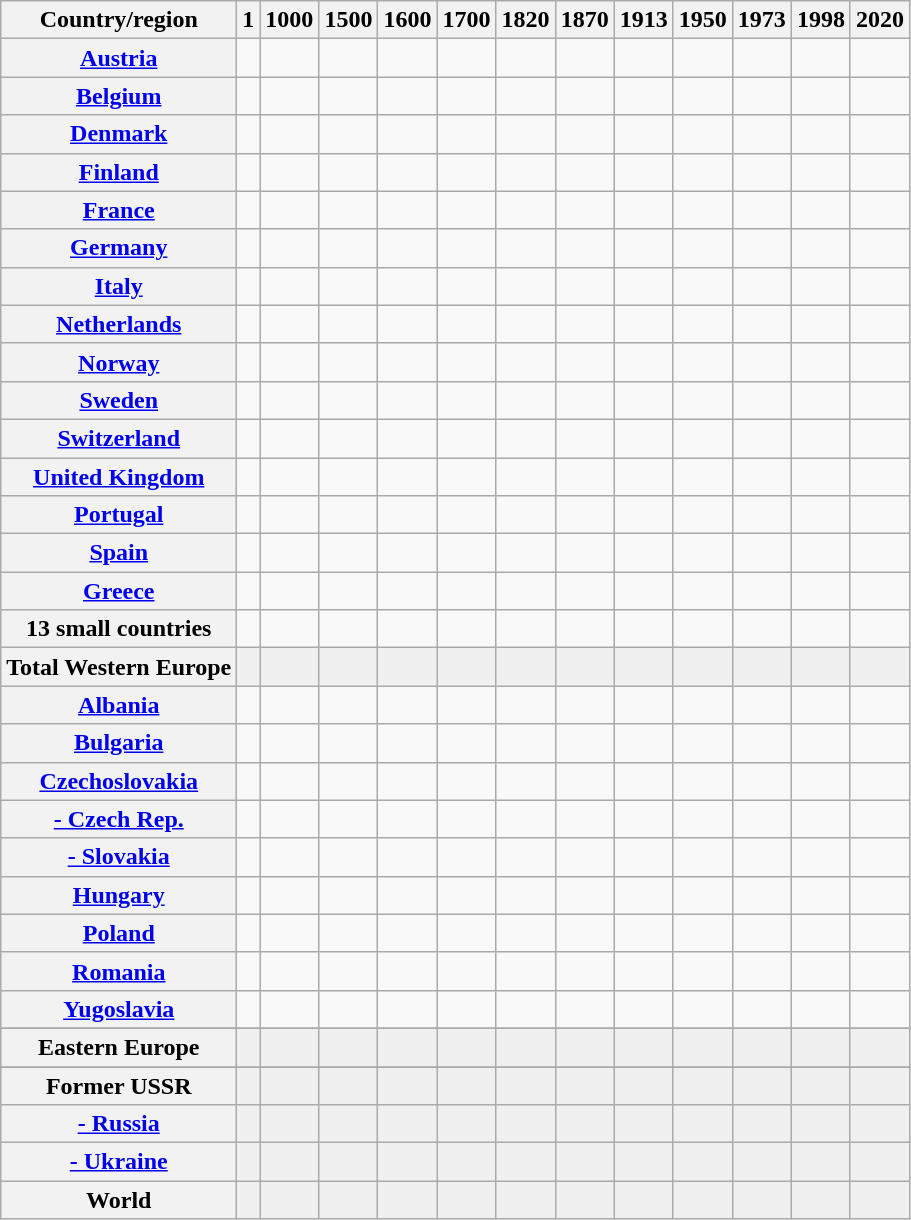<table class="wikitable sortable" style="text-align:right;">
<tr>
<th scope="col">Country/region</th>
<th scope="col">1</th>
<th scope="col">1000</th>
<th scope="col">1500</th>
<th scope="col">1600</th>
<th scope="col">1700</th>
<th scope="col">1820</th>
<th scope="col">1870</th>
<th scope="col">1913</th>
<th scope="col">1950</th>
<th scope="col">1973</th>
<th scope="col">1998</th>
<th scope="col">2020</th>
</tr>
<tr>
<th scope="row"><a href='#'>Austria</a></th>
<td></td>
<td></td>
<td></td>
<td></td>
<td></td>
<td></td>
<td></td>
<td></td>
<td></td>
<td></td>
<td></td>
<td></td>
</tr>
<tr>
<th scope="row"><a href='#'>Belgium</a></th>
<td></td>
<td></td>
<td></td>
<td></td>
<td></td>
<td></td>
<td></td>
<td></td>
<td></td>
<td></td>
<td></td>
<td></td>
</tr>
<tr>
<th scope="row"><a href='#'>Denmark</a></th>
<td></td>
<td></td>
<td></td>
<td></td>
<td></td>
<td></td>
<td></td>
<td></td>
<td></td>
<td></td>
<td></td>
<td></td>
</tr>
<tr>
<th scope="row"><a href='#'>Finland</a></th>
<td></td>
<td></td>
<td></td>
<td></td>
<td></td>
<td></td>
<td></td>
<td></td>
<td></td>
<td></td>
<td></td>
<td></td>
</tr>
<tr>
<th scope="row"><a href='#'>France</a></th>
<td></td>
<td></td>
<td></td>
<td></td>
<td></td>
<td></td>
<td></td>
<td></td>
<td></td>
<td></td>
<td></td>
<td></td>
</tr>
<tr>
<th scope="row"><a href='#'>Germany</a></th>
<td></td>
<td></td>
<td></td>
<td></td>
<td></td>
<td></td>
<td></td>
<td></td>
<td></td>
<td></td>
<td></td>
<td></td>
</tr>
<tr>
<th scope="row"><a href='#'>Italy</a></th>
<td></td>
<td></td>
<td></td>
<td></td>
<td></td>
<td></td>
<td></td>
<td></td>
<td></td>
<td></td>
<td></td>
<td></td>
</tr>
<tr>
<th scope="row"><a href='#'>Netherlands</a></th>
<td></td>
<td></td>
<td></td>
<td></td>
<td></td>
<td></td>
<td></td>
<td></td>
<td></td>
<td></td>
<td></td>
<td></td>
</tr>
<tr>
<th scope="row"><a href='#'>Norway</a></th>
<td></td>
<td></td>
<td></td>
<td></td>
<td></td>
<td></td>
<td></td>
<td></td>
<td></td>
<td></td>
<td></td>
<td></td>
</tr>
<tr>
<th scope="row"><a href='#'>Sweden</a></th>
<td></td>
<td></td>
<td></td>
<td></td>
<td></td>
<td></td>
<td></td>
<td></td>
<td></td>
<td></td>
<td></td>
<td></td>
</tr>
<tr>
<th scope="row"><a href='#'>Switzerland</a></th>
<td></td>
<td></td>
<td></td>
<td></td>
<td></td>
<td></td>
<td></td>
<td></td>
<td></td>
<td></td>
<td></td>
<td></td>
</tr>
<tr>
<th scope="row"><a href='#'>United Kingdom</a></th>
<td></td>
<td></td>
<td></td>
<td></td>
<td></td>
<td></td>
<td></td>
<td></td>
<td></td>
<td></td>
<td></td>
<td></td>
</tr>
<tr>
<th scope="row"><a href='#'>Portugal</a></th>
<td></td>
<td></td>
<td></td>
<td></td>
<td></td>
<td></td>
<td></td>
<td></td>
<td></td>
<td></td>
<td></td>
<td></td>
</tr>
<tr>
<th scope="row"><a href='#'>Spain</a></th>
<td></td>
<td></td>
<td></td>
<td></td>
<td></td>
<td></td>
<td></td>
<td></td>
<td></td>
<td></td>
<td></td>
<td></td>
</tr>
<tr>
<th scope="row"><a href='#'>Greece</a></th>
<td></td>
<td></td>
<td></td>
<td></td>
<td></td>
<td></td>
<td></td>
<td></td>
<td></td>
<td></td>
<td></td>
<td></td>
</tr>
<tr>
<th scope="row">13 small countries</th>
<td></td>
<td></td>
<td></td>
<td></td>
<td></td>
<td></td>
<td></td>
<td></td>
<td></td>
<td></td>
<td></td>
<td></td>
</tr>
<tr style="background-color:#f0f0f0">
<th scope="row">Total Western Europe</th>
<td></td>
<td></td>
<td></td>
<td></td>
<td></td>
<td></td>
<td></td>
<td></td>
<td></td>
<td></td>
<td></td>
<td></td>
</tr>
<tr>
<th scope="row"><a href='#'>Albania</a></th>
<td></td>
<td></td>
<td></td>
<td></td>
<td></td>
<td></td>
<td></td>
<td></td>
<td></td>
<td></td>
<td></td>
<td></td>
</tr>
<tr>
<th scope="row"><a href='#'>Bulgaria</a></th>
<td></td>
<td></td>
<td></td>
<td></td>
<td></td>
<td></td>
<td></td>
<td></td>
<td></td>
<td></td>
<td></td>
<td></td>
</tr>
<tr>
<th scope="row"><a href='#'>Czechoslovakia</a></th>
<td></td>
<td></td>
<td></td>
<td></td>
<td></td>
<td></td>
<td></td>
<td></td>
<td></td>
<td></td>
<td></td>
<td></td>
</tr>
<tr>
<th scope="row"><a href='#'>- Czech Rep.</a></th>
<td></td>
<td></td>
<td></td>
<td></td>
<td></td>
<td></td>
<td></td>
<td></td>
<td></td>
<td></td>
<td></td>
<td></td>
</tr>
<tr>
<th scope="row"><a href='#'>- Slovakia</a></th>
<td></td>
<td></td>
<td></td>
<td></td>
<td></td>
<td></td>
<td></td>
<td></td>
<td></td>
<td></td>
<td></td>
<td></td>
</tr>
<tr>
<th scope="row"><a href='#'>Hungary</a></th>
<td></td>
<td></td>
<td></td>
<td></td>
<td></td>
<td></td>
<td></td>
<td></td>
<td></td>
<td></td>
<td></td>
<td></td>
</tr>
<tr>
<th scope="row"><a href='#'>Poland</a></th>
<td></td>
<td></td>
<td></td>
<td></td>
<td></td>
<td></td>
<td></td>
<td></td>
<td></td>
<td></td>
<td></td>
<td></td>
</tr>
<tr>
<th scope="row"><a href='#'>Romania</a></th>
<td></td>
<td></td>
<td></td>
<td></td>
<td></td>
<td></td>
<td></td>
<td></td>
<td></td>
<td></td>
<td></td>
<td></td>
</tr>
<tr>
<th scope="row"><a href='#'>Yugoslavia</a></th>
<td></td>
<td></td>
<td></td>
<td></td>
<td></td>
<td></td>
<td></td>
<td></td>
<td></td>
<td></td>
<td></td>
<td></td>
</tr>
<tr>
</tr>
<tr style="background-color:#f0f0f0">
<th scope="row">Eastern Europe</th>
<td></td>
<td></td>
<td></td>
<td></td>
<td></td>
<td></td>
<td></td>
<td></td>
<td></td>
<td></td>
<td></td>
<td></td>
</tr>
<tr>
</tr>
<tr style="background-color:#f0f0f0">
<th scope="row">Former USSR</th>
<td></td>
<td></td>
<td></td>
<td></td>
<td></td>
<td></td>
<td></td>
<td></td>
<td></td>
<td></td>
<td></td>
<td></td>
</tr>
<tr style="background-color:#f0f0f0">
<th scope="row"><a href='#'>- Russia</a></th>
<td></td>
<td></td>
<td></td>
<td></td>
<td></td>
<td></td>
<td></td>
<td></td>
<td></td>
<td></td>
<td></td>
<td></td>
</tr>
<tr style="background-color:#f0f0f0">
<th scope="row"><a href='#'>- Ukraine</a></th>
<td></td>
<td></td>
<td></td>
<td></td>
<td></td>
<td></td>
<td></td>
<td></td>
<td></td>
<td></td>
<td></td>
<td></td>
</tr>
<tr style="background-color:#f0f0f0">
<th scope="row">World</th>
<td></td>
<td></td>
<td></td>
<td></td>
<td></td>
<td></td>
<td></td>
<td></td>
<td></td>
<td></td>
<td></td>
<td></td>
</tr>
</table>
